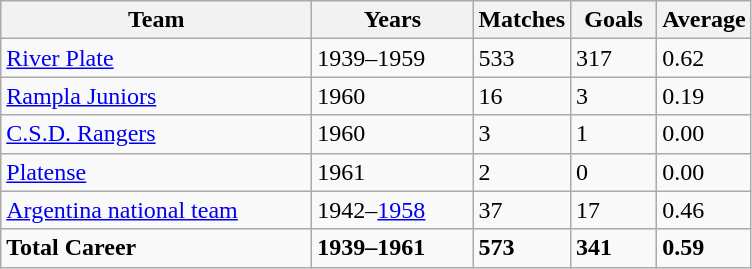<table Class = "wikitable sortable">
<tr>
<th width=200px>Team</th>
<th width=100px>Years</th>
<th width=50px>Matches</th>
<th width=50px>Goals</th>
<th width=50px>Average</th>
</tr>
<tr>
<td Align = "left"><a href='#'>River Plate</a></td>
<td>1939–1959</td>
<td>533</td>
<td>317</td>
<td>0.62</td>
</tr>
<tr>
<td Align = "left"><a href='#'>Rampla Juniors</a></td>
<td>1960</td>
<td>16</td>
<td>3</td>
<td>0.19</td>
</tr>
<tr>
<td Align = "left"><a href='#'>C.S.D. Rangers</a></td>
<td>1960</td>
<td>3</td>
<td>1</td>
<td>0.00</td>
</tr>
<tr>
<td Align = "left"><a href='#'>Platense</a></td>
<td>1961</td>
<td>2</td>
<td>0</td>
<td>0.00</td>
</tr>
<tr>
<td Align = "left"><a href='#'>Argentina national team</a></td>
<td>1942–<a href='#'>1958</a></td>
<td>37</td>
<td>17</td>
<td>0.46</td>
</tr>
<tr>
<td Align = "left"><strong>Total Career</strong></td>
<td><strong>1939–1961</strong></td>
<td><strong>573</strong></td>
<td><strong>341</strong></td>
<td><strong>0.59</strong></td>
</tr>
</table>
